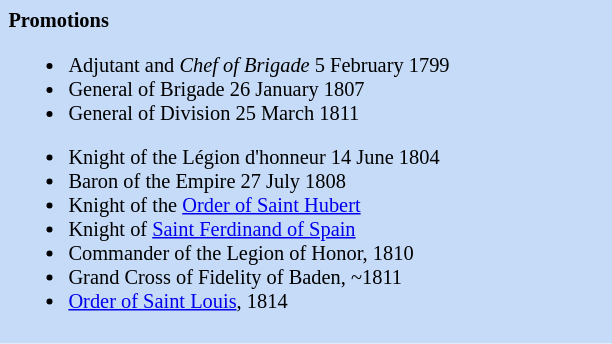<table class="toccolours" style="float: left; margin-left: 1em; margin-right: 2em; font-size: 85%; background:#c6dbf7; color:black; width:30em; max-width: 40%;" cellspacing="5">
<tr>
<td style="text-align: left;"><strong>Promotions</strong><br><ul><li>Adjutant and <em>Chef of Brigade</em> 5 February 1799</li><li>General of Brigade 26 January 1807</li><li>General of Division 25 March 1811</li></ul><ul><li>Knight of the Légion d'honneur 14 June 1804</li><li>Baron of the Empire 27 July 1808</li><li>Knight of the <a href='#'>Order of Saint Hubert</a></li><li>Knight of <a href='#'>Saint Ferdinand of Spain</a></li><li>Commander of the Legion of Honor, 1810</li><li>Grand Cross of Fidelity of Baden, ~1811</li><li><a href='#'>Order of Saint Louis</a>, 1814</li></ul></td>
</tr>
</table>
